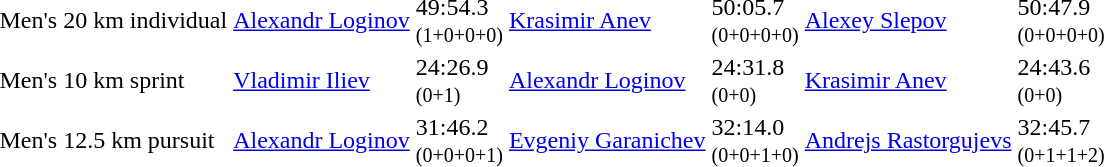<table>
<tr>
<td>Men's 20 km individual <br><em></em></td>
<td><a href='#'>Alexandr Loginov</a><br><small></small></td>
<td>49:54.3<br><small>(1+0+0+0)</small></td>
<td><a href='#'>Krasimir Anev</a><br><small></small></td>
<td>50:05.7<br><small>(0+0+0+0)</small></td>
<td><a href='#'>Alexey Slepov</a><br><small></small></td>
<td>50:47.9<br><small>(0+0+0+0)</small></td>
</tr>
<tr>
<td>Men's 10 km sprint <br><em></em></td>
<td><a href='#'>Vladimir Iliev</a><br><small></small></td>
<td>24:26.9<br><small>(0+1)</small></td>
<td><a href='#'>Alexandr Loginov</a><br><small></small></td>
<td>24:31.8<br><small>(0+0)</small></td>
<td><a href='#'>Krasimir Anev</a><br><small></small></td>
<td>24:43.6<br><small>(0+0)</small></td>
</tr>
<tr>
<td>Men's 12.5 km pursuit  <br><em></em></td>
<td><a href='#'>Alexandr Loginov</a><br><small></small></td>
<td>31:46.2<br><small>(0+0+0+1)</small></td>
<td><a href='#'>Evgeniy Garanichev</a><br><small></small></td>
<td>32:14.0<br><small>(0+0+1+0)</small></td>
<td><a href='#'>Andrejs Rastorgujevs</a><br><small></small></td>
<td>32:45.7<br><small>(0+1+1+2)</small></td>
</tr>
</table>
